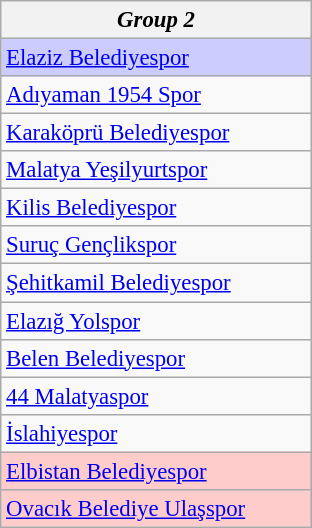<table class="wikitable collapsible collapsed" style="font-size:95%;">
<tr>
<th colspan="1" width="200"><em>Group 2</em></th>
</tr>
<tr>
<td style="background:#ccccff;"><a href='#'>Elaziz Belediyespor</a></td>
</tr>
<tr>
<td><a href='#'>Adıyaman 1954 Spor</a></td>
</tr>
<tr>
<td><a href='#'>Karaköprü Belediyespor</a></td>
</tr>
<tr>
<td><a href='#'>Malatya Yeşilyurtspor</a></td>
</tr>
<tr>
<td><a href='#'>Kilis Belediyespor</a></td>
</tr>
<tr>
<td><a href='#'>Suruç Gençlikspor</a></td>
</tr>
<tr>
<td><a href='#'>Şehitkamil Belediyespor</a></td>
</tr>
<tr>
<td><a href='#'>Elazığ Yolspor</a></td>
</tr>
<tr>
<td><a href='#'>Belen Belediyespor</a></td>
</tr>
<tr>
<td><a href='#'>44 Malatyaspor</a></td>
</tr>
<tr>
<td><a href='#'>İslahiyespor</a></td>
</tr>
<tr>
<td style="background:#fcc;"><a href='#'>Elbistan Belediyespor</a></td>
</tr>
<tr>
<td style="background:#fcc;"><a href='#'>Ovacık Belediye Ulaşspor</a></td>
</tr>
</table>
